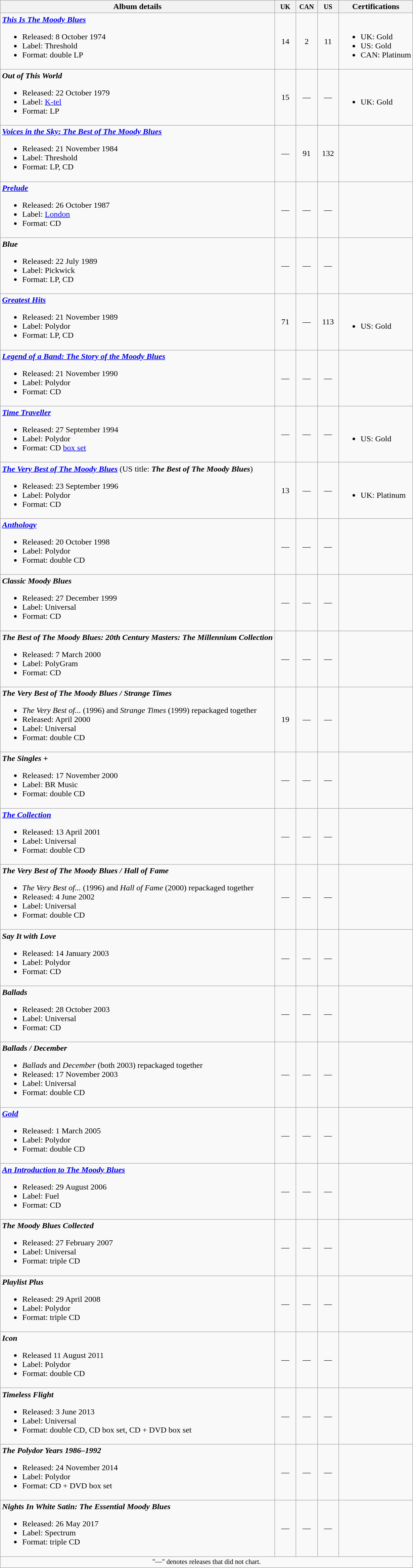<table class="wikitable">
<tr>
<th scope="col">Album details</th>
<th scope="col" width="35"><small>UK<br></small></th>
<th scope="col" width="35"><small>CAN<br></small></th>
<th scope="col" width="35"><small>US<br></small></th>
<th scope="col">Certifications</th>
</tr>
<tr>
<td><strong><em><a href='#'>This Is The Moody Blues</a></em></strong><br><ul><li>Released: 8 October 1974</li><li>Label: Threshold</li><li>Format: double LP</li></ul></td>
<td style="text-align:center">14</td>
<td style="text-align:center">2</td>
<td style="text-align:center">11</td>
<td><br><ul><li>UK: Gold</li><li>US: Gold</li><li>CAN: Platinum</li></ul></td>
</tr>
<tr>
<td><strong><em>Out of This World</em></strong><br><ul><li>Released: 22 October 1979</li><li>Label: <a href='#'>K-tel</a></li><li>Format: LP</li></ul></td>
<td style="text-align:center">15</td>
<td style="text-align:center">—</td>
<td style="text-align:center">—</td>
<td><br><ul><li>UK: Gold</li></ul></td>
</tr>
<tr>
<td><strong><em><a href='#'>Voices in the Sky: The Best of The Moody Blues</a></em></strong><br><ul><li>Released: 21 November 1984</li><li>Label: Threshold</li><li>Format: LP, CD</li></ul></td>
<td style="text-align:center">—</td>
<td style="text-align:center">91</td>
<td style="text-align:center">132</td>
<td></td>
</tr>
<tr>
<td><strong><em><a href='#'>Prelude</a></em></strong><br><ul><li>Released: 26 October 1987</li><li>Label: <a href='#'>London</a></li><li>Format: CD</li></ul></td>
<td style="text-align:center">—</td>
<td style="text-align:center">—</td>
<td style="text-align:center">—</td>
<td></td>
</tr>
<tr>
<td><strong><em>Blue</em></strong><br><ul><li>Released:  22 July 1989</li><li>Label: Pickwick</li><li>Format: LP, CD</li></ul></td>
<td style="text-align:center">—</td>
<td style="text-align:center">—</td>
<td style="text-align:center">—</td>
<td></td>
</tr>
<tr>
<td><strong><em><a href='#'>Greatest Hits</a></em></strong><br><ul><li>Released: 21 November 1989</li><li>Label: Polydor</li><li>Format: LP, CD</li></ul></td>
<td style="text-align:center">71</td>
<td style="text-align:center">—</td>
<td style="text-align:center">113</td>
<td><br><ul><li>US: Gold</li></ul></td>
</tr>
<tr>
<td><strong><em><a href='#'>Legend of a Band: The Story of the Moody Blues</a></em></strong><br><ul><li>Released: 21 November 1990</li><li>Label: Polydor</li><li>Format: CD</li></ul></td>
<td style="text-align:center">—</td>
<td style="text-align:center">—</td>
<td style="text-align:center">—</td>
<td></td>
</tr>
<tr>
<td><strong><em><a href='#'>Time Traveller</a></em></strong><br><ul><li>Released: 27 September 1994</li><li>Label: Polydor</li><li>Format: CD <a href='#'>box set</a></li></ul></td>
<td style="text-align:center">—</td>
<td style="text-align:center">—</td>
<td style="text-align:center">—</td>
<td><br><ul><li>US: Gold</li></ul></td>
</tr>
<tr>
<td><strong><em><a href='#'>The Very Best of The Moody Blues</a></em></strong> (US title: <strong><em>The Best of The Moody Blues</em></strong>)<br><ul><li>Released: 23 September 1996</li><li>Label: Polydor</li><li>Format: CD</li></ul></td>
<td style="text-align:center">13</td>
<td style="text-align:center">—</td>
<td style="text-align:center">—</td>
<td><br><ul><li>UK: Platinum</li></ul></td>
</tr>
<tr>
<td><strong><em><a href='#'>Anthology</a></em></strong><br><ul><li>Released: 20 October 1998</li><li>Label: Polydor</li><li>Format: double CD</li></ul></td>
<td style="text-align:center">—</td>
<td style="text-align:center">—</td>
<td style="text-align:center">—</td>
<td></td>
</tr>
<tr>
<td><strong><em>Classic Moody Blues</em></strong><br><ul><li>Released: 27 December 1999</li><li>Label: Universal</li><li>Format: CD</li></ul></td>
<td style="text-align:center">—</td>
<td style="text-align:center">—</td>
<td style="text-align:center">—</td>
<td></td>
</tr>
<tr>
<td><strong><em>The Best of The Moody Blues: 20th Century Masters: The Millennium Collection</em></strong><br><ul><li>Released: 7 March 2000</li><li>Label: PolyGram</li><li>Format: CD</li></ul></td>
<td style="text-align:center">—</td>
<td style="text-align:center">—</td>
<td style="text-align:center">—</td>
<td></td>
</tr>
<tr>
<td><strong><em>The Very Best of The Moody Blues / Strange Times</em></strong><br><ul><li><em>The Very Best of...</em> (1996) and <em>Strange Times</em> (1999) repackaged together</li><li>Released: April 2000</li><li>Label: Universal</li><li>Format: double CD</li></ul></td>
<td style="text-align:center">19</td>
<td style="text-align:center">—</td>
<td style="text-align:center">—</td>
<td></td>
</tr>
<tr>
<td><strong><em>The Singles +</em></strong><br><ul><li>Released: 17 November 2000</li><li>Label: BR Music</li><li>Format: double CD</li></ul></td>
<td style="text-align:center">—</td>
<td style="text-align:center">—</td>
<td style="text-align:center">—</td>
<td></td>
</tr>
<tr>
<td><strong><em><a href='#'>The Collection</a></em></strong><br><ul><li>Released: 13 April 2001</li><li>Label: Universal</li><li>Format: double CD</li></ul></td>
<td style="text-align:center">—</td>
<td style="text-align:center">—</td>
<td style="text-align:center">—</td>
<td></td>
</tr>
<tr>
<td><strong><em>The Very Best of The Moody Blues / Hall of Fame</em></strong><br><ul><li><em>The Very Best of...</em> (1996) and <em>Hall of Fame</em> (2000) repackaged together</li><li>Released: 4 June 2002</li><li>Label: Universal</li><li>Format: double CD</li></ul></td>
<td style="text-align:center">—</td>
<td style="text-align:center">—</td>
<td style="text-align:center">—</td>
<td></td>
</tr>
<tr>
<td><strong><em>Say It with Love</em></strong><br><ul><li>Released: 14 January 2003</li><li>Label: Polydor</li><li>Format: CD</li></ul></td>
<td style="text-align:center">—</td>
<td style="text-align:center">—</td>
<td style="text-align:center">—</td>
<td></td>
</tr>
<tr>
<td><strong><em>Ballads</em></strong><br><ul><li>Released: 28 October 2003</li><li>Label: Universal</li><li>Format: CD</li></ul></td>
<td style="text-align:center">—</td>
<td style="text-align:center">—</td>
<td style="text-align:center">—</td>
<td></td>
</tr>
<tr>
<td><strong><em>Ballads / December</em></strong><br><ul><li><em>Ballads</em> and <em>December</em> (both 2003) repackaged together</li><li>Released: 17 November 2003</li><li>Label: Universal</li><li>Format: double CD</li></ul></td>
<td style="text-align:center">—</td>
<td style="text-align:center">—</td>
<td style="text-align:center">—</td>
<td></td>
</tr>
<tr>
<td><strong><em><a href='#'>Gold</a></em></strong><br><ul><li>Released: 1 March 2005</li><li>Label: Polydor</li><li>Format: double CD</li></ul></td>
<td style="text-align:center">—</td>
<td style="text-align:center">—</td>
<td style="text-align:center">—</td>
<td></td>
</tr>
<tr>
<td><strong><em><a href='#'>An Introduction to The Moody Blues</a></em></strong><br><ul><li>Released: 29 August 2006</li><li>Label: Fuel</li><li>Format: CD</li></ul></td>
<td style="text-align:center">—</td>
<td style="text-align:center">—</td>
<td style="text-align:center">—</td>
<td></td>
</tr>
<tr>
<td><strong><em>The Moody Blues Collected</em></strong><br><ul><li>Released: 27 February 2007</li><li>Label: Universal</li><li>Format: triple CD</li></ul></td>
<td style="text-align:center">—</td>
<td style="text-align:center">—</td>
<td style="text-align:center">—</td>
<td></td>
</tr>
<tr>
<td><strong><em>Playlist Plus</em></strong><br><ul><li>Released: 29 April 2008</li><li>Label: Polydor</li><li>Format: triple CD</li></ul></td>
<td style="text-align:center">—</td>
<td style="text-align:center">—</td>
<td style="text-align:center">—</td>
<td></td>
</tr>
<tr>
<td><strong><em>Icon</em></strong><br><ul><li>Released 11 August 2011</li><li>Label: Polydor</li><li>Format: double CD</li></ul></td>
<td style="text-align:center">—</td>
<td style="text-align:center">—</td>
<td style="text-align:center">—</td>
<td></td>
</tr>
<tr>
<td><strong><em>Timeless Flight</em></strong><br><ul><li>Released: 3 June 2013</li><li>Label: Universal</li><li>Format: double CD, CD box set, CD + DVD box set</li></ul></td>
<td style="text-align:center">—</td>
<td style="text-align:center">—</td>
<td style="text-align:center">—</td>
<td></td>
</tr>
<tr>
<td><strong><em>The Polydor Years 1986–1992</em></strong><br><ul><li>Released: 24 November 2014</li><li>Label: Polydor</li><li>Format: CD + DVD box set</li></ul></td>
<td style="text-align:center">—</td>
<td style="text-align:center">—</td>
<td style="text-align:center">—</td>
<td></td>
</tr>
<tr>
<td><strong><em>Nights In White Satin: The Essential Moody Blues</em></strong><br><ul><li>Released: 26 May 2017</li><li>Label: Spectrum</li><li>Format: triple CD</li></ul></td>
<td style="text-align:center">—</td>
<td style="text-align:center">—</td>
<td style="text-align:center">—</td>
<td></td>
</tr>
<tr>
<td colspan="6" style="text-align:center; font-size:85%">"—" denotes releases that did not chart.</td>
</tr>
</table>
